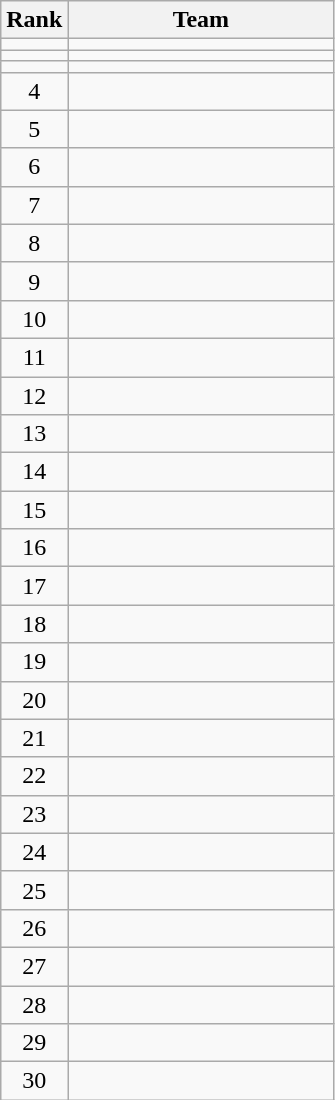<table class="wikitable">
<tr>
<th>Rank</th>
<th width=170>Team</th>
</tr>
<tr>
<td align=center></td>
<td></td>
</tr>
<tr>
<td align=center></td>
<td></td>
</tr>
<tr>
<td align=center></td>
<td></td>
</tr>
<tr>
<td align=center>4</td>
<td></td>
</tr>
<tr>
<td align=center>5</td>
<td></td>
</tr>
<tr>
<td align=center>6</td>
<td></td>
</tr>
<tr>
<td align=center>7</td>
<td></td>
</tr>
<tr>
<td align=center>8</td>
<td></td>
</tr>
<tr>
<td align=center>9</td>
<td></td>
</tr>
<tr>
<td align=center>10</td>
<td></td>
</tr>
<tr>
<td align=center>11</td>
<td></td>
</tr>
<tr>
<td align=center>12</td>
<td></td>
</tr>
<tr>
<td align=center>13</td>
<td></td>
</tr>
<tr>
<td align=center>14</td>
<td></td>
</tr>
<tr>
<td align=center>15</td>
<td></td>
</tr>
<tr>
<td align=center>16</td>
<td></td>
</tr>
<tr>
<td align=center>17</td>
<td></td>
</tr>
<tr>
<td align=center>18</td>
<td></td>
</tr>
<tr>
<td align=center>19</td>
<td></td>
</tr>
<tr>
<td align=center>20</td>
<td></td>
</tr>
<tr>
<td align=center>21</td>
<td></td>
</tr>
<tr>
<td align=center>22</td>
<td></td>
</tr>
<tr>
<td align=center>23</td>
<td></td>
</tr>
<tr>
<td align=center>24</td>
<td></td>
</tr>
<tr>
<td align=center>25</td>
<td></td>
</tr>
<tr>
<td align=center>26</td>
<td></td>
</tr>
<tr>
<td align=center>27</td>
<td></td>
</tr>
<tr>
<td align=center>28</td>
<td></td>
</tr>
<tr>
<td align=center>29</td>
<td></td>
</tr>
<tr>
<td align=center>30</td>
<td></td>
</tr>
</table>
